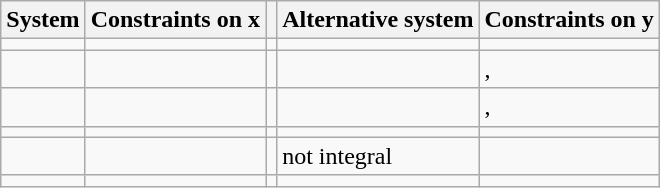<table class="wikitable">
<tr>
<th>System</th>
<th>Constraints on x</th>
<th></th>
<th>Alternative system</th>
<th>Constraints on y</th>
</tr>
<tr>
<td></td>
<td></td>
<td></td>
<td></td>
<td><strong></strong></td>
</tr>
<tr>
<td></td>
<td></td>
<td></td>
<td></td>
<td><strong></strong>,  <strong></strong></td>
</tr>
<tr>
<td></td>
<td></td>
<td></td>
<td></td>
<td><strong></strong>,   <strong></strong></td>
</tr>
<tr>
<td></td>
<td></td>
<td></td>
<td></td>
<td><strong></strong></td>
</tr>
<tr>
<td></td>
<td></td>
<td></td>
<td> not integral</td>
<td><strong></strong></td>
</tr>
<tr>
<td></td>
<td></td>
<td></td>
<td></td>
<td></td>
</tr>
</table>
